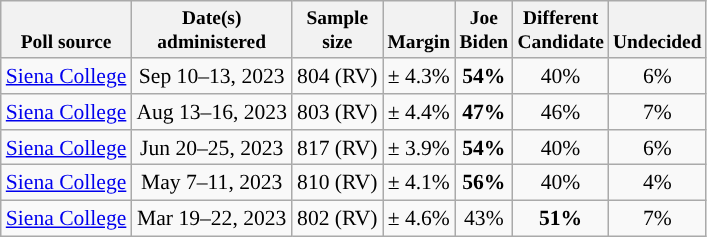<table class="wikitable mw-datatable" style="font-size:90%;text-align:center;">
<tr valign=bottom style="font-size:90%;">
<th>Poll source</th>
<th>Date(s)<br>administered</th>
<th>Sample<br>size</th>
<th>Margin<br></th>
<th>Joe<br>Biden</th>
<th>Different<br>Candidate</th>
<th>Undecided</th>
</tr>
<tr>
<td><a href='#'>Siena College</a></td>
<td>Sep 10–13, 2023</td>
<td>804 (RV)</td>
<td>± 4.3%</td>
<td style="color:black;background-color:"><strong>54%</strong></td>
<td>40%</td>
<td>6%</td>
</tr>
<tr>
<td><a href='#'>Siena College</a></td>
<td>Aug 13–16, 2023</td>
<td>803 (RV)</td>
<td>± 4.4%</td>
<td style="color:black;background-color:"><strong>47%</strong></td>
<td>46%</td>
<td>7%</td>
</tr>
<tr>
<td><a href='#'>Siena College</a></td>
<td>Jun 20–25, 2023</td>
<td>817 (RV)</td>
<td>± 3.9%</td>
<td style="color:black;background-color:"><strong>54%</strong></td>
<td>40%</td>
<td>6%</td>
</tr>
<tr>
<td><a href='#'>Siena College</a></td>
<td>May 7–11, 2023</td>
<td>810 (RV)</td>
<td>± 4.1%</td>
<td style="color:black;background-color:"><strong>56%</strong></td>
<td>40%</td>
<td>4%</td>
</tr>
<tr>
<td><a href='#'>Siena College</a></td>
<td>Mar 19–22, 2023</td>
<td>802 (RV)</td>
<td>± 4.6%</td>
<td>43%</td>
<td style="color:black;background-color:"><strong>51%</strong></td>
<td>7%</td>
</tr>
</table>
